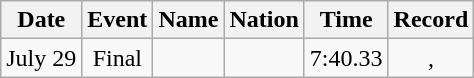<table class=wikitable style=text-align:center>
<tr>
<th>Date</th>
<th>Event</th>
<th>Name</th>
<th>Nation</th>
<th>Time</th>
<th>Record</th>
</tr>
<tr>
<td>July 29</td>
<td>Final</td>
<td align=left></td>
<td align=left></td>
<td>7:40.33</td>
<td>,  </td>
</tr>
</table>
